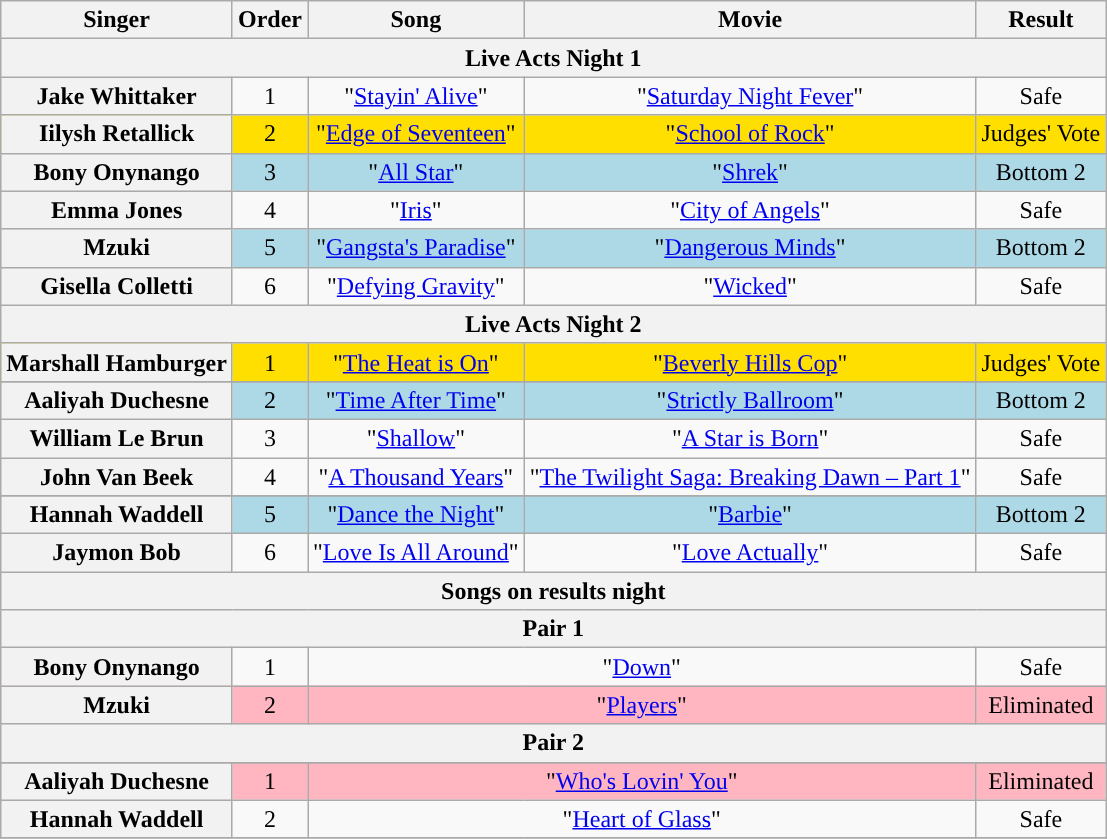<table class="wikitable plainrowheaders" style="text-align:center;">
<tr>
<th scope="col">Singer</th>
<th scope="col">Order</th>
<th scope="col">Song</th>
<th scope="col">Movie</th>
<th scope="col">Result</th>
</tr>
<tr>
<th colspan=5>Live Acts Night 1</th>
</tr>
<tr>
<th>Jake Whittaker</th>
<td>1</td>
<td>"<a href='#'>Stayin' Alive</a>"</td>
<td>"<a href='#'>Saturday Night Fever</a>"</td>
<td>Safe</td>
</tr>
<tr style="background:#ffdf00">
<th>Iilysh Retallick</th>
<td>2</td>
<td>"<a href='#'>Edge of Seventeen</a>"</td>
<td>"<a href='#'>School of Rock</a>"</td>
<td>Judges' Vote</td>
</tr>
<tr style="background:lightblue">
<th>Bony Onynango</th>
<td>3</td>
<td>"<a href='#'>All Star</a>"</td>
<td>"<a href='#'>Shrek</a>"</td>
<td>Bottom 2</td>
</tr>
<tr>
<th>Emma Jones</th>
<td>4</td>
<td>"<a href='#'>Iris</a>"</td>
<td>"<a href='#'>City of Angels</a>"</td>
<td>Safe</td>
</tr>
<tr style="background:lightblue">
<th>Mzuki</th>
<td>5</td>
<td>"<a href='#'>Gangsta's Paradise</a>"</td>
<td>"<a href='#'>Dangerous Minds</a>"</td>
<td>Bottom 2</td>
</tr>
<tr>
<th>Gisella Colletti</th>
<td>6</td>
<td>"<a href='#'>Defying Gravity</a>"</td>
<td>"<a href='#'>Wicked</a>"</td>
<td>Safe</td>
</tr>
<tr>
<th colspan=5>Live Acts Night 2</th>
</tr>
<tr style="background:#ffdf00">
<th>Marshall Hamburger</th>
<td>1</td>
<td>"<a href='#'>The Heat is On</a>"</td>
<td>"<a href='#'>Beverly Hills Cop</a>"</td>
<td>Judges' Vote</td>
</tr>
<tr>
</tr>
<tr style="background:lightblue">
<th>Aaliyah Duchesne</th>
<td>2</td>
<td>"<a href='#'>Time After Time</a>"</td>
<td>"<a href='#'>Strictly Ballroom</a>"</td>
<td>Bottom 2</td>
</tr>
<tr>
<th>William Le Brun</th>
<td>3</td>
<td>"<a href='#'>Shallow</a>"</td>
<td>"<a href='#'>A Star is Born</a>"</td>
<td>Safe</td>
</tr>
<tr>
<th>John Van Beek</th>
<td>4</td>
<td>"<a href='#'>A Thousand Years</a>"</td>
<td>"<a href='#'>The Twilight Saga: Breaking Dawn – Part 1</a>"</td>
<td>Safe</td>
</tr>
<tr>
</tr>
<tr style="background:lightblue">
<th>Hannah Waddell</th>
<td>5</td>
<td>"<a href='#'>Dance the Night</a>"</td>
<td>"<a href='#'>Barbie</a>"</td>
<td>Bottom 2</td>
</tr>
<tr>
<th>Jaymon Bob</th>
<td>6</td>
<td>"<a href='#'>Love Is All Around</a>"</td>
<td>"<a href='#'>Love Actually</a>"</td>
<td>Safe</td>
</tr>
<tr>
<th colspan="5">Songs on results night</th>
</tr>
<tr>
<th colspan="5">Pair 1</th>
</tr>
<tr>
<th>Bony Onynango</th>
<td>1</td>
<td colspan=2>"<a href='#'>Down</a>"</td>
<td>Safe</td>
</tr>
<tr style="background:lightpink">
<th>Mzuki</th>
<td>2</td>
<td colspan=2>"<a href='#'>Players</a>"</td>
<td>Eliminated</td>
</tr>
<tr>
<th colspan="5">Pair 2</th>
</tr>
<tr>
</tr>
<tr style="background:lightpink">
<th>Aaliyah Duchesne</th>
<td>1</td>
<td colspan=2>"<a href='#'>Who's Lovin' You</a>"</td>
<td>Eliminated</td>
</tr>
<tr>
<th>Hannah Waddell</th>
<td>2</td>
<td colspan=2>"<a href='#'>Heart of Glass</a>"</td>
<td>Safe</td>
</tr>
<tr>
</tr>
</table>
